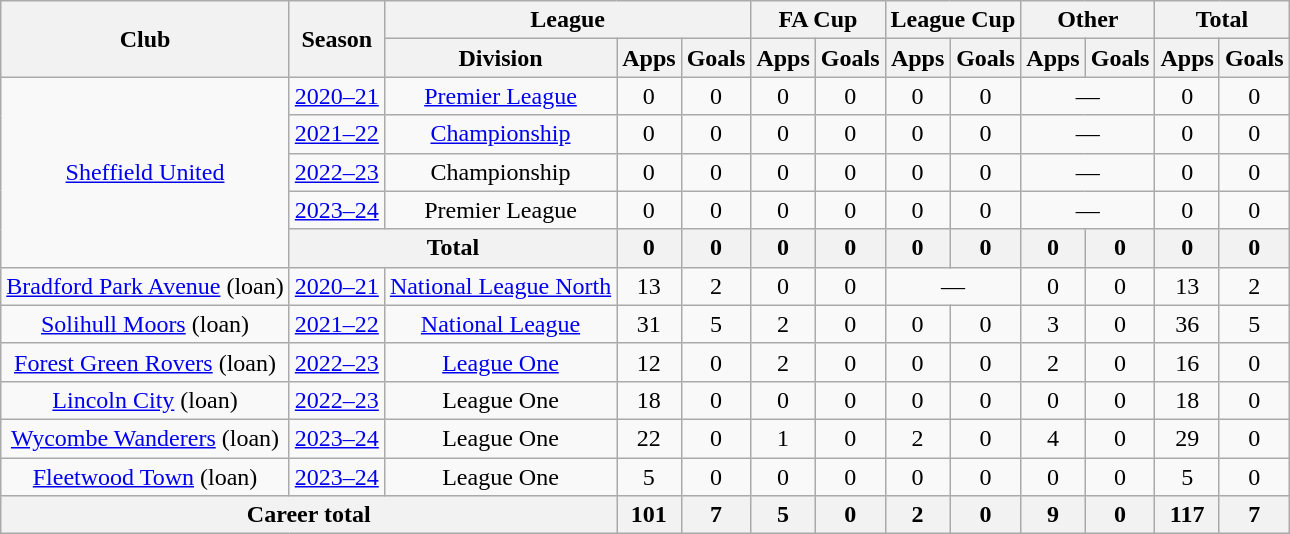<table class=wikitable style="text-align:center">
<tr>
<th rowspan=2>Club</th>
<th rowspan=2>Season</th>
<th colspan=3>League</th>
<th colspan=2>FA Cup</th>
<th colspan=2>League Cup</th>
<th colspan=2>Other</th>
<th colspan=2>Total</th>
</tr>
<tr>
<th>Division</th>
<th>Apps</th>
<th>Goals</th>
<th>Apps</th>
<th>Goals</th>
<th>Apps</th>
<th>Goals</th>
<th>Apps</th>
<th>Goals</th>
<th>Apps</th>
<th>Goals</th>
</tr>
<tr>
<td rowspan="5"><a href='#'>Sheffield United</a></td>
<td><a href='#'>2020–21</a></td>
<td><a href='#'>Premier League</a></td>
<td>0</td>
<td>0</td>
<td>0</td>
<td>0</td>
<td>0</td>
<td>0</td>
<td colspan=2>—</td>
<td>0</td>
<td>0</td>
</tr>
<tr>
<td><a href='#'>2021–22</a></td>
<td><a href='#'>Championship</a></td>
<td>0</td>
<td>0</td>
<td>0</td>
<td>0</td>
<td>0</td>
<td>0</td>
<td colspan=2>—</td>
<td>0</td>
<td>0</td>
</tr>
<tr>
<td><a href='#'>2022–23</a></td>
<td>Championship</td>
<td>0</td>
<td>0</td>
<td>0</td>
<td>0</td>
<td>0</td>
<td>0</td>
<td colspan=2>—</td>
<td>0</td>
<td>0</td>
</tr>
<tr>
<td><a href='#'>2023–24</a></td>
<td>Premier League</td>
<td>0</td>
<td>0</td>
<td>0</td>
<td>0</td>
<td>0</td>
<td>0</td>
<td colspan=2>—</td>
<td>0</td>
<td>0</td>
</tr>
<tr>
<th colspan=2>Total</th>
<th>0</th>
<th>0</th>
<th>0</th>
<th>0</th>
<th>0</th>
<th>0</th>
<th>0</th>
<th>0</th>
<th>0</th>
<th>0</th>
</tr>
<tr>
<td><a href='#'>Bradford Park Avenue</a> (loan)</td>
<td><a href='#'>2020–21</a></td>
<td><a href='#'>National League North</a></td>
<td>13</td>
<td>2</td>
<td>0</td>
<td>0</td>
<td colspan=2>—</td>
<td>0</td>
<td>0</td>
<td>13</td>
<td>2</td>
</tr>
<tr>
<td><a href='#'>Solihull Moors</a> (loan)</td>
<td><a href='#'>2021–22</a></td>
<td><a href='#'>National League</a></td>
<td>31</td>
<td>5</td>
<td>2</td>
<td>0</td>
<td>0</td>
<td>0</td>
<td>3</td>
<td>0</td>
<td>36</td>
<td>5</td>
</tr>
<tr>
<td><a href='#'>Forest Green Rovers</a> (loan)</td>
<td><a href='#'>2022–23</a></td>
<td><a href='#'>League One</a></td>
<td>12</td>
<td>0</td>
<td>2</td>
<td>0</td>
<td>0</td>
<td>0</td>
<td>2</td>
<td>0</td>
<td>16</td>
<td>0</td>
</tr>
<tr>
<td><a href='#'>Lincoln City</a> (loan)</td>
<td><a href='#'>2022–23</a></td>
<td>League One</td>
<td>18</td>
<td>0</td>
<td>0</td>
<td>0</td>
<td>0</td>
<td>0</td>
<td>0</td>
<td>0</td>
<td>18</td>
<td>0</td>
</tr>
<tr>
<td><a href='#'>Wycombe Wanderers</a> (loan)</td>
<td><a href='#'>2023–24</a></td>
<td>League One</td>
<td>22</td>
<td>0</td>
<td>1</td>
<td>0</td>
<td>2</td>
<td>0</td>
<td>4</td>
<td>0</td>
<td>29</td>
<td>0</td>
</tr>
<tr>
<td><a href='#'>Fleetwood Town</a> (loan)</td>
<td><a href='#'>2023–24</a></td>
<td>League One</td>
<td>5</td>
<td>0</td>
<td>0</td>
<td>0</td>
<td>0</td>
<td>0</td>
<td>0</td>
<td>0</td>
<td>5</td>
<td>0</td>
</tr>
<tr>
<th colspan=3>Career total</th>
<th>101</th>
<th>7</th>
<th>5</th>
<th>0</th>
<th>2</th>
<th>0</th>
<th>9</th>
<th>0</th>
<th>117</th>
<th>7</th>
</tr>
</table>
